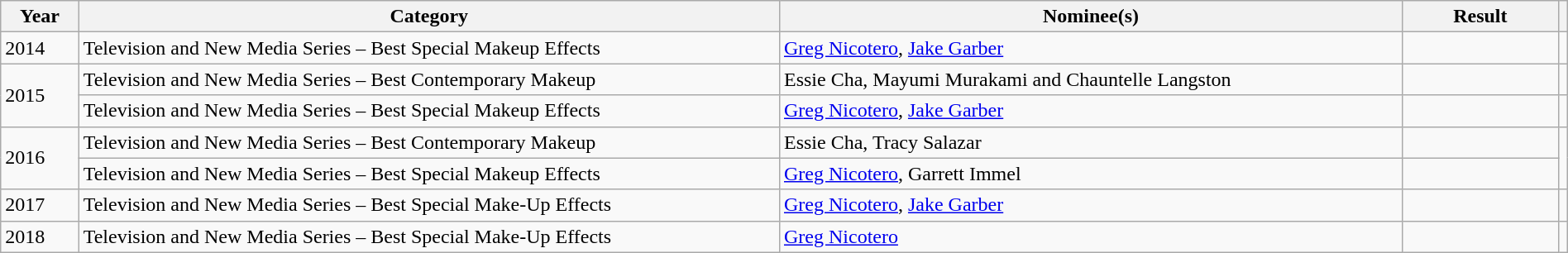<table class="wikitable" width=100%>
<tr>
<th width=5%>Year</th>
<th width=45%>Category</th>
<th width=40%>Nominee(s)</th>
<th width=10%>Result</th>
<th width=5%></th>
</tr>
<tr>
<td>2014</td>
<td>Television and New Media Series – Best Special Makeup Effects</td>
<td><a href='#'>Greg Nicotero</a>, <a href='#'>Jake Garber</a></td>
<td></td>
<td></td>
</tr>
<tr>
<td rowspan=2>2015</td>
<td>Television and New Media Series – Best Contemporary Makeup</td>
<td>Essie Cha, Mayumi Murakami and Chauntelle Langston</td>
<td></td>
<td></td>
</tr>
<tr>
<td>Television and New Media Series – Best Special Makeup Effects</td>
<td><a href='#'>Greg Nicotero</a>, <a href='#'>Jake Garber</a></td>
<td></td>
<td></td>
</tr>
<tr>
<td rowspan=2>2016</td>
<td>Television and New Media Series – Best Contemporary Makeup</td>
<td>Essie Cha, Tracy Salazar</td>
<td></td>
<td rowspan=2></td>
</tr>
<tr>
<td>Television and New Media Series – Best Special Makeup Effects</td>
<td><a href='#'>Greg Nicotero</a>, Garrett Immel</td>
<td></td>
</tr>
<tr>
<td>2017</td>
<td>Television and New Media Series – Best Special Make-Up Effects</td>
<td><a href='#'>Greg Nicotero</a>, <a href='#'>Jake Garber</a></td>
<td></td>
<td></td>
</tr>
<tr>
<td>2018</td>
<td>Television and New Media Series – Best Special Make-Up Effects</td>
<td><a href='#'>Greg Nicotero</a></td>
<td></td>
<td></td>
</tr>
</table>
